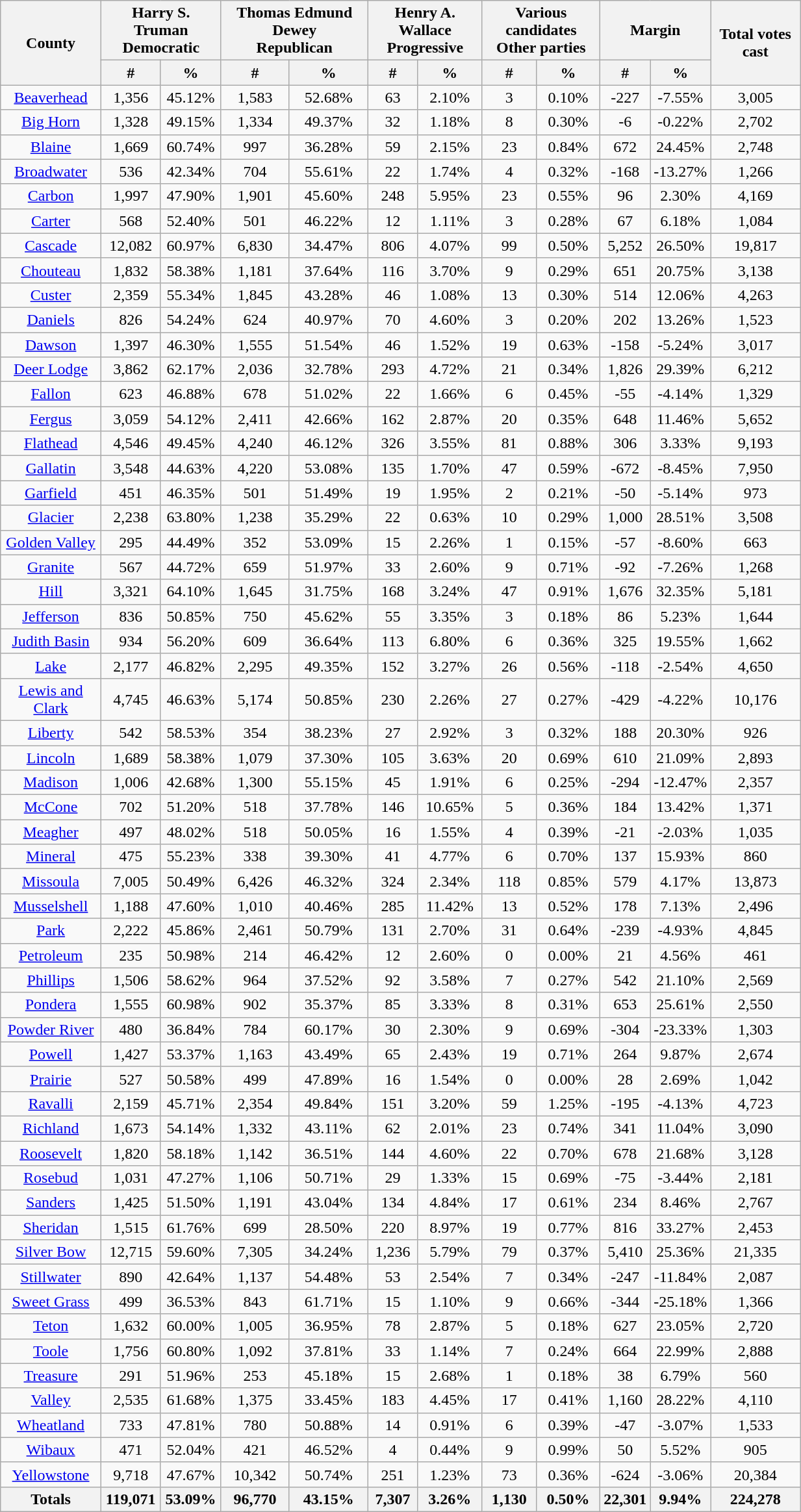<table width="65%"  class="wikitable sortable" style="text-align:center">
<tr>
<th colspan="1" rowspan="2">County</th>
<th style="text-align:center;" colspan="2">Harry S. Truman<br>Democratic</th>
<th style="text-align:center;" colspan="2">Thomas Edmund Dewey<br>Republican</th>
<th style="text-align:center;" colspan="2">Henry A. Wallace<br>Progressive</th>
<th style="text-align:center;" colspan="2">Various candidates<br>Other parties</th>
<th style="text-align:center;" colspan="2">Margin</th>
<th colspan="1" rowspan="2" style="text-align:center;">Total votes cast</th>
</tr>
<tr>
<th style="text-align:center;" data-sort-type="number">#</th>
<th style="text-align:center;" data-sort-type="number">%</th>
<th style="text-align:center;" data-sort-type="number">#</th>
<th style="text-align:center;" data-sort-type="number">%</th>
<th style="text-align:center;" data-sort-type="number">#</th>
<th style="text-align:center;" data-sort-type="number">%</th>
<th style="text-align:center;" data-sort-type="number">#</th>
<th style="text-align:center;" data-sort-type="number">%</th>
<th style="text-align:center;" data-sort-type="number">#</th>
<th style="text-align:center;" data-sort-type="number">%</th>
</tr>
<tr style="text-align:center;">
<td><a href='#'>Beaverhead</a></td>
<td>1,356</td>
<td>45.12%</td>
<td>1,583</td>
<td>52.68%</td>
<td>63</td>
<td>2.10%</td>
<td>3</td>
<td>0.10%</td>
<td>-227</td>
<td>-7.55%</td>
<td>3,005</td>
</tr>
<tr style="text-align:center;">
<td><a href='#'>Big Horn</a></td>
<td>1,328</td>
<td>49.15%</td>
<td>1,334</td>
<td>49.37%</td>
<td>32</td>
<td>1.18%</td>
<td>8</td>
<td>0.30%</td>
<td>-6</td>
<td>-0.22%</td>
<td>2,702</td>
</tr>
<tr style="text-align:center;">
<td><a href='#'>Blaine</a></td>
<td>1,669</td>
<td>60.74%</td>
<td>997</td>
<td>36.28%</td>
<td>59</td>
<td>2.15%</td>
<td>23</td>
<td>0.84%</td>
<td>672</td>
<td>24.45%</td>
<td>2,748</td>
</tr>
<tr style="text-align:center;">
<td><a href='#'>Broadwater</a></td>
<td>536</td>
<td>42.34%</td>
<td>704</td>
<td>55.61%</td>
<td>22</td>
<td>1.74%</td>
<td>4</td>
<td>0.32%</td>
<td>-168</td>
<td>-13.27%</td>
<td>1,266</td>
</tr>
<tr style="text-align:center;">
<td><a href='#'>Carbon</a></td>
<td>1,997</td>
<td>47.90%</td>
<td>1,901</td>
<td>45.60%</td>
<td>248</td>
<td>5.95%</td>
<td>23</td>
<td>0.55%</td>
<td>96</td>
<td>2.30%</td>
<td>4,169</td>
</tr>
<tr style="text-align:center;">
<td><a href='#'>Carter</a></td>
<td>568</td>
<td>52.40%</td>
<td>501</td>
<td>46.22%</td>
<td>12</td>
<td>1.11%</td>
<td>3</td>
<td>0.28%</td>
<td>67</td>
<td>6.18%</td>
<td>1,084</td>
</tr>
<tr style="text-align:center;">
<td><a href='#'>Cascade</a></td>
<td>12,082</td>
<td>60.97%</td>
<td>6,830</td>
<td>34.47%</td>
<td>806</td>
<td>4.07%</td>
<td>99</td>
<td>0.50%</td>
<td>5,252</td>
<td>26.50%</td>
<td>19,817</td>
</tr>
<tr style="text-align:center;">
<td><a href='#'>Chouteau</a></td>
<td>1,832</td>
<td>58.38%</td>
<td>1,181</td>
<td>37.64%</td>
<td>116</td>
<td>3.70%</td>
<td>9</td>
<td>0.29%</td>
<td>651</td>
<td>20.75%</td>
<td>3,138</td>
</tr>
<tr style="text-align:center;">
<td><a href='#'>Custer</a></td>
<td>2,359</td>
<td>55.34%</td>
<td>1,845</td>
<td>43.28%</td>
<td>46</td>
<td>1.08%</td>
<td>13</td>
<td>0.30%</td>
<td>514</td>
<td>12.06%</td>
<td>4,263</td>
</tr>
<tr style="text-align:center;">
<td><a href='#'>Daniels</a></td>
<td>826</td>
<td>54.24%</td>
<td>624</td>
<td>40.97%</td>
<td>70</td>
<td>4.60%</td>
<td>3</td>
<td>0.20%</td>
<td>202</td>
<td>13.26%</td>
<td>1,523</td>
</tr>
<tr style="text-align:center;">
<td><a href='#'>Dawson</a></td>
<td>1,397</td>
<td>46.30%</td>
<td>1,555</td>
<td>51.54%</td>
<td>46</td>
<td>1.52%</td>
<td>19</td>
<td>0.63%</td>
<td>-158</td>
<td>-5.24%</td>
<td>3,017</td>
</tr>
<tr style="text-align:center;">
<td><a href='#'>Deer Lodge</a></td>
<td>3,862</td>
<td>62.17%</td>
<td>2,036</td>
<td>32.78%</td>
<td>293</td>
<td>4.72%</td>
<td>21</td>
<td>0.34%</td>
<td>1,826</td>
<td>29.39%</td>
<td>6,212</td>
</tr>
<tr style="text-align:center;">
<td><a href='#'>Fallon</a></td>
<td>623</td>
<td>46.88%</td>
<td>678</td>
<td>51.02%</td>
<td>22</td>
<td>1.66%</td>
<td>6</td>
<td>0.45%</td>
<td>-55</td>
<td>-4.14%</td>
<td>1,329</td>
</tr>
<tr style="text-align:center;">
<td><a href='#'>Fergus</a></td>
<td>3,059</td>
<td>54.12%</td>
<td>2,411</td>
<td>42.66%</td>
<td>162</td>
<td>2.87%</td>
<td>20</td>
<td>0.35%</td>
<td>648</td>
<td>11.46%</td>
<td>5,652</td>
</tr>
<tr style="text-align:center;">
<td><a href='#'>Flathead</a></td>
<td>4,546</td>
<td>49.45%</td>
<td>4,240</td>
<td>46.12%</td>
<td>326</td>
<td>3.55%</td>
<td>81</td>
<td>0.88%</td>
<td>306</td>
<td>3.33%</td>
<td>9,193</td>
</tr>
<tr style="text-align:center;">
<td><a href='#'>Gallatin</a></td>
<td>3,548</td>
<td>44.63%</td>
<td>4,220</td>
<td>53.08%</td>
<td>135</td>
<td>1.70%</td>
<td>47</td>
<td>0.59%</td>
<td>-672</td>
<td>-8.45%</td>
<td>7,950</td>
</tr>
<tr style="text-align:center;">
<td><a href='#'>Garfield</a></td>
<td>451</td>
<td>46.35%</td>
<td>501</td>
<td>51.49%</td>
<td>19</td>
<td>1.95%</td>
<td>2</td>
<td>0.21%</td>
<td>-50</td>
<td>-5.14%</td>
<td>973</td>
</tr>
<tr style="text-align:center;">
<td><a href='#'>Glacier</a></td>
<td>2,238</td>
<td>63.80%</td>
<td>1,238</td>
<td>35.29%</td>
<td>22</td>
<td>0.63%</td>
<td>10</td>
<td>0.29%</td>
<td>1,000</td>
<td>28.51%</td>
<td>3,508</td>
</tr>
<tr style="text-align:center;">
<td><a href='#'>Golden Valley</a></td>
<td>295</td>
<td>44.49%</td>
<td>352</td>
<td>53.09%</td>
<td>15</td>
<td>2.26%</td>
<td>1</td>
<td>0.15%</td>
<td>-57</td>
<td>-8.60%</td>
<td>663</td>
</tr>
<tr style="text-align:center;">
<td><a href='#'>Granite</a></td>
<td>567</td>
<td>44.72%</td>
<td>659</td>
<td>51.97%</td>
<td>33</td>
<td>2.60%</td>
<td>9</td>
<td>0.71%</td>
<td>-92</td>
<td>-7.26%</td>
<td>1,268</td>
</tr>
<tr style="text-align:center;">
<td><a href='#'>Hill</a></td>
<td>3,321</td>
<td>64.10%</td>
<td>1,645</td>
<td>31.75%</td>
<td>168</td>
<td>3.24%</td>
<td>47</td>
<td>0.91%</td>
<td>1,676</td>
<td>32.35%</td>
<td>5,181</td>
</tr>
<tr style="text-align:center;">
<td><a href='#'>Jefferson</a></td>
<td>836</td>
<td>50.85%</td>
<td>750</td>
<td>45.62%</td>
<td>55</td>
<td>3.35%</td>
<td>3</td>
<td>0.18%</td>
<td>86</td>
<td>5.23%</td>
<td>1,644</td>
</tr>
<tr style="text-align:center;">
<td><a href='#'>Judith Basin</a></td>
<td>934</td>
<td>56.20%</td>
<td>609</td>
<td>36.64%</td>
<td>113</td>
<td>6.80%</td>
<td>6</td>
<td>0.36%</td>
<td>325</td>
<td>19.55%</td>
<td>1,662</td>
</tr>
<tr style="text-align:center;">
<td><a href='#'>Lake</a></td>
<td>2,177</td>
<td>46.82%</td>
<td>2,295</td>
<td>49.35%</td>
<td>152</td>
<td>3.27%</td>
<td>26</td>
<td>0.56%</td>
<td>-118</td>
<td>-2.54%</td>
<td>4,650</td>
</tr>
<tr style="text-align:center;">
<td><a href='#'>Lewis and Clark</a></td>
<td>4,745</td>
<td>46.63%</td>
<td>5,174</td>
<td>50.85%</td>
<td>230</td>
<td>2.26%</td>
<td>27</td>
<td>0.27%</td>
<td>-429</td>
<td>-4.22%</td>
<td>10,176</td>
</tr>
<tr style="text-align:center;">
<td><a href='#'>Liberty</a></td>
<td>542</td>
<td>58.53%</td>
<td>354</td>
<td>38.23%</td>
<td>27</td>
<td>2.92%</td>
<td>3</td>
<td>0.32%</td>
<td>188</td>
<td>20.30%</td>
<td>926</td>
</tr>
<tr style="text-align:center;">
<td><a href='#'>Lincoln</a></td>
<td>1,689</td>
<td>58.38%</td>
<td>1,079</td>
<td>37.30%</td>
<td>105</td>
<td>3.63%</td>
<td>20</td>
<td>0.69%</td>
<td>610</td>
<td>21.09%</td>
<td>2,893</td>
</tr>
<tr style="text-align:center;">
<td><a href='#'>Madison</a></td>
<td>1,006</td>
<td>42.68%</td>
<td>1,300</td>
<td>55.15%</td>
<td>45</td>
<td>1.91%</td>
<td>6</td>
<td>0.25%</td>
<td>-294</td>
<td>-12.47%</td>
<td>2,357</td>
</tr>
<tr style="text-align:center;">
<td><a href='#'>McCone</a></td>
<td>702</td>
<td>51.20%</td>
<td>518</td>
<td>37.78%</td>
<td>146</td>
<td>10.65%</td>
<td>5</td>
<td>0.36%</td>
<td>184</td>
<td>13.42%</td>
<td>1,371</td>
</tr>
<tr style="text-align:center;">
<td><a href='#'>Meagher</a></td>
<td>497</td>
<td>48.02%</td>
<td>518</td>
<td>50.05%</td>
<td>16</td>
<td>1.55%</td>
<td>4</td>
<td>0.39%</td>
<td>-21</td>
<td>-2.03%</td>
<td>1,035</td>
</tr>
<tr style="text-align:center;">
<td><a href='#'>Mineral</a></td>
<td>475</td>
<td>55.23%</td>
<td>338</td>
<td>39.30%</td>
<td>41</td>
<td>4.77%</td>
<td>6</td>
<td>0.70%</td>
<td>137</td>
<td>15.93%</td>
<td>860</td>
</tr>
<tr style="text-align:center;">
<td><a href='#'>Missoula</a></td>
<td>7,005</td>
<td>50.49%</td>
<td>6,426</td>
<td>46.32%</td>
<td>324</td>
<td>2.34%</td>
<td>118</td>
<td>0.85%</td>
<td>579</td>
<td>4.17%</td>
<td>13,873</td>
</tr>
<tr style="text-align:center;">
<td><a href='#'>Musselshell</a></td>
<td>1,188</td>
<td>47.60%</td>
<td>1,010</td>
<td>40.46%</td>
<td>285</td>
<td>11.42%</td>
<td>13</td>
<td>0.52%</td>
<td>178</td>
<td>7.13%</td>
<td>2,496</td>
</tr>
<tr style="text-align:center;">
<td><a href='#'>Park</a></td>
<td>2,222</td>
<td>45.86%</td>
<td>2,461</td>
<td>50.79%</td>
<td>131</td>
<td>2.70%</td>
<td>31</td>
<td>0.64%</td>
<td>-239</td>
<td>-4.93%</td>
<td>4,845</td>
</tr>
<tr style="text-align:center;">
<td><a href='#'>Petroleum</a></td>
<td>235</td>
<td>50.98%</td>
<td>214</td>
<td>46.42%</td>
<td>12</td>
<td>2.60%</td>
<td>0</td>
<td>0.00%</td>
<td>21</td>
<td>4.56%</td>
<td>461</td>
</tr>
<tr style="text-align:center;">
<td><a href='#'>Phillips</a></td>
<td>1,506</td>
<td>58.62%</td>
<td>964</td>
<td>37.52%</td>
<td>92</td>
<td>3.58%</td>
<td>7</td>
<td>0.27%</td>
<td>542</td>
<td>21.10%</td>
<td>2,569</td>
</tr>
<tr style="text-align:center;">
<td><a href='#'>Pondera</a></td>
<td>1,555</td>
<td>60.98%</td>
<td>902</td>
<td>35.37%</td>
<td>85</td>
<td>3.33%</td>
<td>8</td>
<td>0.31%</td>
<td>653</td>
<td>25.61%</td>
<td>2,550</td>
</tr>
<tr style="text-align:center;">
<td><a href='#'>Powder River</a></td>
<td>480</td>
<td>36.84%</td>
<td>784</td>
<td>60.17%</td>
<td>30</td>
<td>2.30%</td>
<td>9</td>
<td>0.69%</td>
<td>-304</td>
<td>-23.33%</td>
<td>1,303</td>
</tr>
<tr style="text-align:center;">
<td><a href='#'>Powell</a></td>
<td>1,427</td>
<td>53.37%</td>
<td>1,163</td>
<td>43.49%</td>
<td>65</td>
<td>2.43%</td>
<td>19</td>
<td>0.71%</td>
<td>264</td>
<td>9.87%</td>
<td>2,674</td>
</tr>
<tr style="text-align:center;">
<td><a href='#'>Prairie</a></td>
<td>527</td>
<td>50.58%</td>
<td>499</td>
<td>47.89%</td>
<td>16</td>
<td>1.54%</td>
<td>0</td>
<td>0.00%</td>
<td>28</td>
<td>2.69%</td>
<td>1,042</td>
</tr>
<tr style="text-align:center;">
<td><a href='#'>Ravalli</a></td>
<td>2,159</td>
<td>45.71%</td>
<td>2,354</td>
<td>49.84%</td>
<td>151</td>
<td>3.20%</td>
<td>59</td>
<td>1.25%</td>
<td>-195</td>
<td>-4.13%</td>
<td>4,723</td>
</tr>
<tr style="text-align:center;">
<td><a href='#'>Richland</a></td>
<td>1,673</td>
<td>54.14%</td>
<td>1,332</td>
<td>43.11%</td>
<td>62</td>
<td>2.01%</td>
<td>23</td>
<td>0.74%</td>
<td>341</td>
<td>11.04%</td>
<td>3,090</td>
</tr>
<tr style="text-align:center;">
<td><a href='#'>Roosevelt</a></td>
<td>1,820</td>
<td>58.18%</td>
<td>1,142</td>
<td>36.51%</td>
<td>144</td>
<td>4.60%</td>
<td>22</td>
<td>0.70%</td>
<td>678</td>
<td>21.68%</td>
<td>3,128</td>
</tr>
<tr style="text-align:center;">
<td><a href='#'>Rosebud</a></td>
<td>1,031</td>
<td>47.27%</td>
<td>1,106</td>
<td>50.71%</td>
<td>29</td>
<td>1.33%</td>
<td>15</td>
<td>0.69%</td>
<td>-75</td>
<td>-3.44%</td>
<td>2,181</td>
</tr>
<tr style="text-align:center;">
<td><a href='#'>Sanders</a></td>
<td>1,425</td>
<td>51.50%</td>
<td>1,191</td>
<td>43.04%</td>
<td>134</td>
<td>4.84%</td>
<td>17</td>
<td>0.61%</td>
<td>234</td>
<td>8.46%</td>
<td>2,767</td>
</tr>
<tr style="text-align:center;">
<td><a href='#'>Sheridan</a></td>
<td>1,515</td>
<td>61.76%</td>
<td>699</td>
<td>28.50%</td>
<td>220</td>
<td>8.97%</td>
<td>19</td>
<td>0.77%</td>
<td>816</td>
<td>33.27%</td>
<td>2,453</td>
</tr>
<tr style="text-align:center;">
<td><a href='#'>Silver Bow</a></td>
<td>12,715</td>
<td>59.60%</td>
<td>7,305</td>
<td>34.24%</td>
<td>1,236</td>
<td>5.79%</td>
<td>79</td>
<td>0.37%</td>
<td>5,410</td>
<td>25.36%</td>
<td>21,335</td>
</tr>
<tr style="text-align:center;">
<td><a href='#'>Stillwater</a></td>
<td>890</td>
<td>42.64%</td>
<td>1,137</td>
<td>54.48%</td>
<td>53</td>
<td>2.54%</td>
<td>7</td>
<td>0.34%</td>
<td>-247</td>
<td>-11.84%</td>
<td>2,087</td>
</tr>
<tr style="text-align:center;">
<td><a href='#'>Sweet Grass</a></td>
<td>499</td>
<td>36.53%</td>
<td>843</td>
<td>61.71%</td>
<td>15</td>
<td>1.10%</td>
<td>9</td>
<td>0.66%</td>
<td>-344</td>
<td>-25.18%</td>
<td>1,366</td>
</tr>
<tr style="text-align:center;">
<td><a href='#'>Teton</a></td>
<td>1,632</td>
<td>60.00%</td>
<td>1,005</td>
<td>36.95%</td>
<td>78</td>
<td>2.87%</td>
<td>5</td>
<td>0.18%</td>
<td>627</td>
<td>23.05%</td>
<td>2,720</td>
</tr>
<tr style="text-align:center;">
<td><a href='#'>Toole</a></td>
<td>1,756</td>
<td>60.80%</td>
<td>1,092</td>
<td>37.81%</td>
<td>33</td>
<td>1.14%</td>
<td>7</td>
<td>0.24%</td>
<td>664</td>
<td>22.99%</td>
<td>2,888</td>
</tr>
<tr style="text-align:center;">
<td><a href='#'>Treasure</a></td>
<td>291</td>
<td>51.96%</td>
<td>253</td>
<td>45.18%</td>
<td>15</td>
<td>2.68%</td>
<td>1</td>
<td>0.18%</td>
<td>38</td>
<td>6.79%</td>
<td>560</td>
</tr>
<tr style="text-align:center;">
<td><a href='#'>Valley</a></td>
<td>2,535</td>
<td>61.68%</td>
<td>1,375</td>
<td>33.45%</td>
<td>183</td>
<td>4.45%</td>
<td>17</td>
<td>0.41%</td>
<td>1,160</td>
<td>28.22%</td>
<td>4,110</td>
</tr>
<tr style="text-align:center;">
<td><a href='#'>Wheatland</a></td>
<td>733</td>
<td>47.81%</td>
<td>780</td>
<td>50.88%</td>
<td>14</td>
<td>0.91%</td>
<td>6</td>
<td>0.39%</td>
<td>-47</td>
<td>-3.07%</td>
<td>1,533</td>
</tr>
<tr style="text-align:center;">
<td><a href='#'>Wibaux</a></td>
<td>471</td>
<td>52.04%</td>
<td>421</td>
<td>46.52%</td>
<td>4</td>
<td>0.44%</td>
<td>9</td>
<td>0.99%</td>
<td>50</td>
<td>5.52%</td>
<td>905</td>
</tr>
<tr style="text-align:center;">
<td><a href='#'>Yellowstone</a></td>
<td>9,718</td>
<td>47.67%</td>
<td>10,342</td>
<td>50.74%</td>
<td>251</td>
<td>1.23%</td>
<td>73</td>
<td>0.36%</td>
<td>-624</td>
<td>-3.06%</td>
<td>20,384</td>
</tr>
<tr style="text-align:center;">
<th>Totals</th>
<th>119,071</th>
<th>53.09%</th>
<th>96,770</th>
<th>43.15%</th>
<th>7,307</th>
<th>3.26%</th>
<th>1,130</th>
<th>0.50%</th>
<th>22,301</th>
<th>9.94%</th>
<th>224,278</th>
</tr>
</table>
